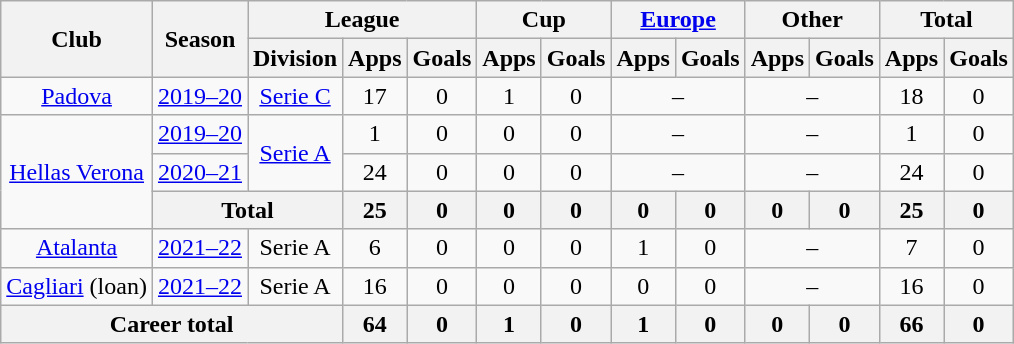<table class="wikitable" style="text-align:center">
<tr>
<th rowspan="2">Club</th>
<th rowspan="2">Season</th>
<th colspan="3">League</th>
<th colspan="2">Cup</th>
<th colspan="2"><a href='#'>Europe</a></th>
<th colspan="2">Other</th>
<th colspan="2">Total</th>
</tr>
<tr>
<th>Division</th>
<th>Apps</th>
<th>Goals</th>
<th>Apps</th>
<th>Goals</th>
<th>Apps</th>
<th>Goals</th>
<th>Apps</th>
<th>Goals</th>
<th>Apps</th>
<th>Goals</th>
</tr>
<tr>
<td><a href='#'>Padova</a></td>
<td><a href='#'>2019–20</a></td>
<td><a href='#'>Serie C</a></td>
<td>17</td>
<td>0</td>
<td>1</td>
<td>0</td>
<td colspan="2">–</td>
<td colspan="2">–</td>
<td>18</td>
<td>0</td>
</tr>
<tr>
<td rowspan="3"><a href='#'>Hellas Verona</a></td>
<td><a href='#'>2019–20</a></td>
<td rowspan="2"><a href='#'>Serie A</a></td>
<td>1</td>
<td>0</td>
<td>0</td>
<td>0</td>
<td colspan="2">–</td>
<td colspan="2">–</td>
<td>1</td>
<td>0</td>
</tr>
<tr>
<td><a href='#'>2020–21</a></td>
<td>24</td>
<td>0</td>
<td>0</td>
<td>0</td>
<td colspan="2">–</td>
<td colspan="2">–</td>
<td>24</td>
<td>0</td>
</tr>
<tr>
<th colspan="2">Total</th>
<th>25</th>
<th>0</th>
<th>0</th>
<th>0</th>
<th>0</th>
<th>0</th>
<th>0</th>
<th>0</th>
<th>25</th>
<th>0</th>
</tr>
<tr>
<td><a href='#'>Atalanta</a></td>
<td><a href='#'>2021–22</a></td>
<td>Serie A</td>
<td>6</td>
<td>0</td>
<td>0</td>
<td>0</td>
<td>1</td>
<td>0</td>
<td colspan="2">–</td>
<td>7</td>
<td>0</td>
</tr>
<tr>
<td><a href='#'>Cagliari</a> (loan)</td>
<td><a href='#'>2021–22</a></td>
<td>Serie A</td>
<td>16</td>
<td>0</td>
<td>0</td>
<td>0</td>
<td>0</td>
<td>0</td>
<td colspan="2">–</td>
<td>16</td>
<td>0</td>
</tr>
<tr>
<th colspan="3">Career total</th>
<th>64</th>
<th>0</th>
<th>1</th>
<th>0</th>
<th>1</th>
<th>0</th>
<th>0</th>
<th>0</th>
<th>66</th>
<th>0</th>
</tr>
</table>
